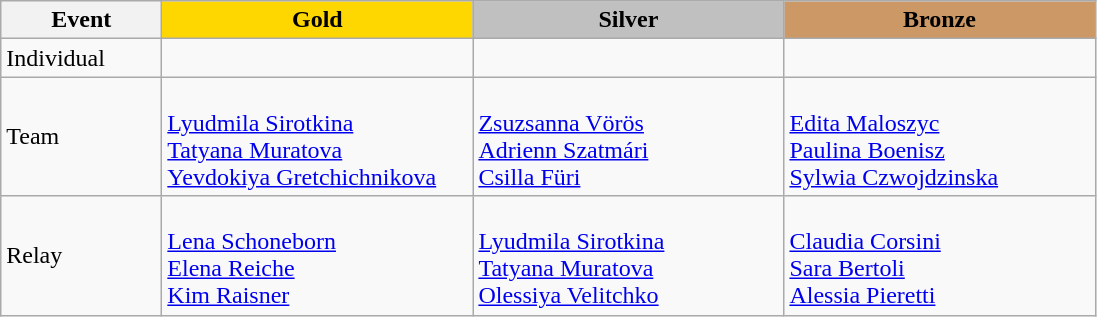<table class="wikitable">
<tr>
<th width="100">Event</th>
<th style="background-color:gold;" width="200"> Gold</th>
<th style="background-color:silver;" width="200">Silver</th>
<th style="background-color:#CC9966;" width="200"> Bronze</th>
</tr>
<tr>
<td>Individual</td>
<td></td>
<td></td>
<td></td>
</tr>
<tr>
<td>Team</td>
<td> <br> <a href='#'>Lyudmila Sirotkina </a> <br> <a href='#'>Tatyana Muratova</a><br> <a href='#'>Yevdokiya Gretchichnikova</a></td>
<td> <br> <a href='#'>Zsuzsanna Vörös</a> <br> <a href='#'>Adrienn Szatmári</a><br> <a href='#'>Csilla Füri</a></td>
<td> <br> <a href='#'>Edita Maloszyc</a> <br> <a href='#'>Paulina Boenisz</a><br> <a href='#'>Sylwia Czwojdzinska</a></td>
</tr>
<tr>
<td>Relay</td>
<td> <br> <a href='#'>Lena Schoneborn</a> <br> <a href='#'>Elena Reiche</a> <br> <a href='#'>Kim Raisner</a></td>
<td> <br> <a href='#'>Lyudmila Sirotkina </a> <br> <a href='#'>Tatyana Muratova</a> <br> <a href='#'>Olessiya Velitchko</a></td>
<td> <br> <a href='#'>Claudia Corsini </a> <br> <a href='#'>Sara Bertoli</a> <br> <a href='#'>Alessia Pieretti</a></td>
</tr>
</table>
